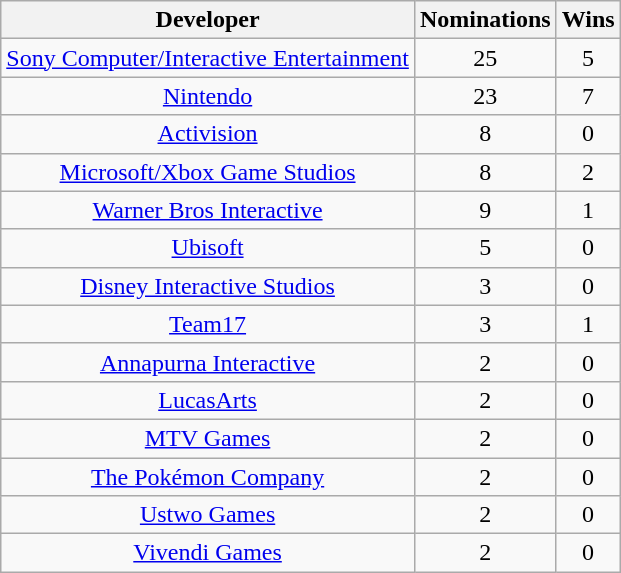<table class="wikitable sortable plainrowheaders" style="text-align:center">
<tr>
<th scope="col">Developer</th>
<th scope="col">Nominations</th>
<th scope="col">Wins</th>
</tr>
<tr>
<td><a href='#'>Sony Computer/Interactive Entertainment</a></td>
<td>25</td>
<td>5</td>
</tr>
<tr>
<td><a href='#'>Nintendo</a></td>
<td>23</td>
<td>7</td>
</tr>
<tr>
<td><a href='#'>Activision</a></td>
<td>8</td>
<td>0</td>
</tr>
<tr>
<td><a href='#'>Microsoft/Xbox Game Studios</a></td>
<td>8</td>
<td>2</td>
</tr>
<tr>
<td><a href='#'>Warner Bros Interactive</a></td>
<td>9</td>
<td>1</td>
</tr>
<tr>
<td><a href='#'>Ubisoft</a></td>
<td>5</td>
<td>0</td>
</tr>
<tr>
<td><a href='#'>Disney Interactive Studios</a></td>
<td>3</td>
<td>0</td>
</tr>
<tr>
<td><a href='#'>Team17</a></td>
<td>3</td>
<td>1</td>
</tr>
<tr>
<td><a href='#'>Annapurna Interactive</a></td>
<td>2</td>
<td>0</td>
</tr>
<tr>
<td><a href='#'>LucasArts</a></td>
<td>2</td>
<td>0</td>
</tr>
<tr>
<td><a href='#'>MTV Games</a></td>
<td>2</td>
<td>0</td>
</tr>
<tr>
<td><a href='#'>The Pokémon Company</a></td>
<td>2</td>
<td>0</td>
</tr>
<tr>
<td><a href='#'>Ustwo Games</a></td>
<td>2</td>
<td>0</td>
</tr>
<tr>
<td><a href='#'>Vivendi Games</a></td>
<td>2</td>
<td>0</td>
</tr>
</table>
